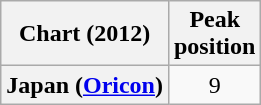<table class="wikitable plainrowheaders" style="text-align:center">
<tr>
<th>Chart (2012)</th>
<th>Peak<br>position</th>
</tr>
<tr>
<th scope="row">Japan (<a href='#'>Oricon</a>)</th>
<td>9</td>
</tr>
</table>
